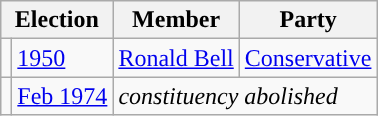<table class="wikitable">
<tr>
<th colspan="2">Election</th>
<th>Member </th>
<th>Party</th>
</tr>
<tr>
<td style="color:inherit;background-color: "></td>
<td><a href='#'>1950</a></td>
<td><a href='#'>Ronald Bell</a></td>
<td><a href='#'>Conservative</a></td>
</tr>
<tr>
<td></td>
<td><a href='#'>Feb 1974</a></td>
<td colspan="2"><em>constituency abolished</em></td>
</tr>
</table>
